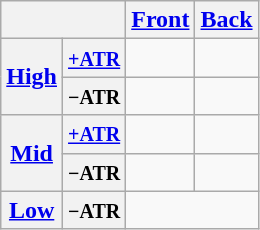<table class="wikitable" style="text-align: center;">
<tr>
<th colspan="2"></th>
<th><a href='#'>Front</a></th>
<th><a href='#'>Back</a></th>
</tr>
<tr>
<th rowspan="2"><a href='#'>High</a></th>
<th><small><a href='#'>+ATR</a></small></th>
<td> </td>
<td> </td>
</tr>
<tr>
<th><small>−ATR</small></th>
<td> </td>
<td> </td>
</tr>
<tr>
<th rowspan="2"><a href='#'>Mid</a></th>
<th><small><a href='#'>+ATR</a></small></th>
<td> </td>
<td> </td>
</tr>
<tr>
<th><small>−ATR</small></th>
<td> </td>
<td> </td>
</tr>
<tr>
<th><a href='#'>Low</a></th>
<th><small>−ATR</small></th>
<td colspan="2"> </td>
</tr>
</table>
